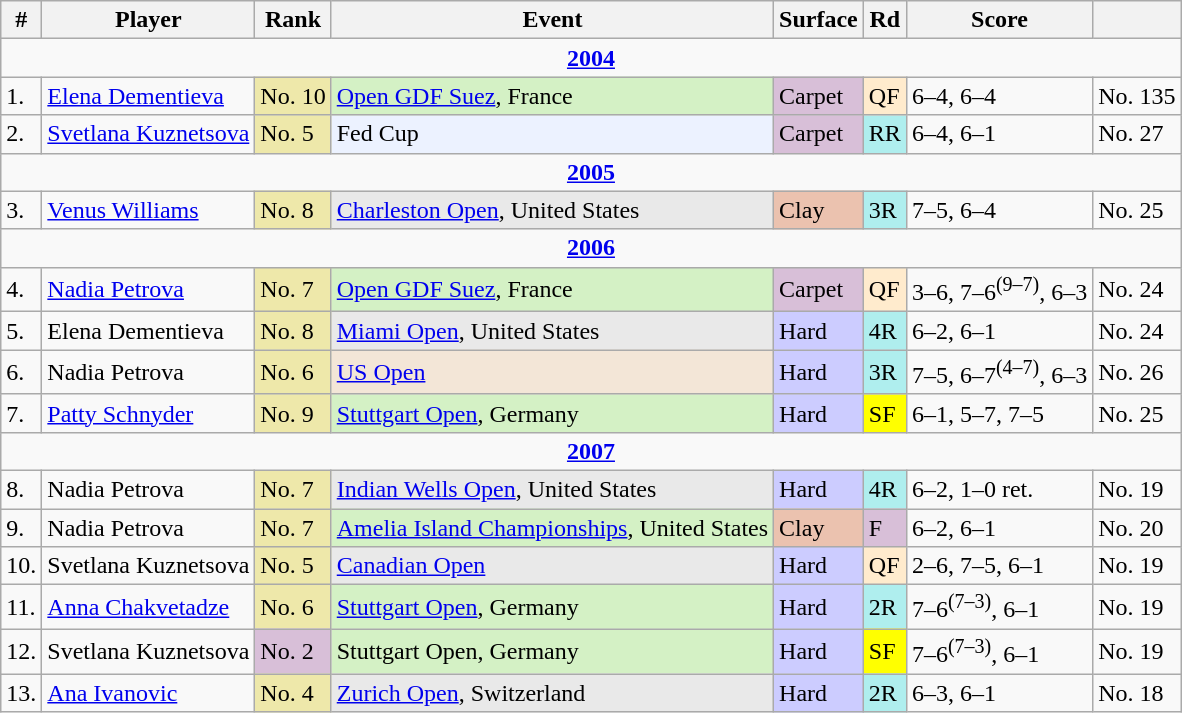<table class="wikitable sortable">
<tr>
<th>#</th>
<th>Player</th>
<th>Rank</th>
<th>Event</th>
<th>Surface</th>
<th>Rd</th>
<th>Score</th>
<th></th>
</tr>
<tr>
<td align=center colspan="8"><strong><a href='#'>2004</a></strong></td>
</tr>
<tr>
<td>1.</td>
<td> <a href='#'>Elena Dementieva</a></td>
<td bgcolor=eee8aa>No. 10</td>
<td bgcolor=d4f1c5><a href='#'>Open GDF Suez</a>, France</td>
<td bgcolor=thistle>Carpet</td>
<td bgcolor=#ffebcd>QF</td>
<td>6–4, 6–4</td>
<td>No. 135</td>
</tr>
<tr>
<td>2.</td>
<td> <a href='#'>Svetlana Kuznetsova</a></td>
<td bgcolor=eee8aa>No. 5</td>
<td bgcolor=ecf2ff>Fed Cup</td>
<td bgcolor=thistle>Carpet</td>
<td bgcolor=#afeeee>RR</td>
<td>6–4, 6–1</td>
<td>No. 27</td>
</tr>
<tr>
<td align=center colspan="8"><strong><a href='#'>2005</a></strong></td>
</tr>
<tr>
<td>3.</td>
<td> <a href='#'>Venus Williams</a></td>
<td bgcolor=eee8aa>No. 8</td>
<td bgcolor=e9e9e9><a href='#'>Charleston Open</a>, United States</td>
<td bgcolor=#ebc2af>Clay</td>
<td bgcolor=afeeee>3R</td>
<td>7–5, 6–4</td>
<td>No. 25</td>
</tr>
<tr>
<td align=center colspan="8"><strong><a href='#'>2006</a></strong></td>
</tr>
<tr>
<td>4.</td>
<td> <a href='#'>Nadia Petrova</a></td>
<td bgcolor=eee8aa>No. 7</td>
<td bgcolor=d4f1c5><a href='#'>Open GDF Suez</a>, France</td>
<td bgcolor=thistle>Carpet</td>
<td bgcolor=#ffebcd>QF</td>
<td>3–6, 7–6<sup>(9–7)</sup>, 6–3</td>
<td>No. 24</td>
</tr>
<tr>
<td>5.</td>
<td> Elena Dementieva</td>
<td bgcolor=eee8aa>No. 8</td>
<td bgcolor=e9e9e9><a href='#'>Miami Open</a>, United States</td>
<td bgcolor=#ccf>Hard</td>
<td bgcolor=afeeee>4R</td>
<td>6–2, 6–1</td>
<td>No. 24</td>
</tr>
<tr>
<td>6.</td>
<td> Nadia Petrova</td>
<td bgcolor=eee8aa>No. 6</td>
<td bgcolor=f3e6d7><a href='#'>US Open</a></td>
<td bgcolor=#ccf>Hard</td>
<td bgcolor=afeeee>3R</td>
<td>7–5, 6–7<sup>(4–7)</sup>, 6–3</td>
<td>No. 26</td>
</tr>
<tr>
<td>7.</td>
<td> <a href='#'>Patty Schnyder</a></td>
<td bgcolor=eee8aa>No. 9</td>
<td bgcolor=d4f1c5><a href='#'>Stuttgart Open</a>, Germany</td>
<td bgcolor=#ccf>Hard</td>
<td bgcolor=yellow>SF</td>
<td>6–1, 5–7, 7–5</td>
<td>No. 25</td>
</tr>
<tr>
<td align=center colspan="8"><strong><a href='#'>2007</a></strong></td>
</tr>
<tr>
<td>8.</td>
<td> Nadia Petrova</td>
<td bgcolor=eee8aa>No. 7</td>
<td bgcolor=e9e9e9><a href='#'>Indian Wells Open</a>, United States</td>
<td bgcolor=#ccf>Hard</td>
<td bgcolor=afeeee>4R</td>
<td>6–2, 1–0 ret.</td>
<td>No. 19</td>
</tr>
<tr>
<td>9.</td>
<td> Nadia Petrova</td>
<td bgcolor=eee8aa>No. 7</td>
<td bgcolor=d4f1c5><a href='#'>Amelia Island Championships</a>, United States</td>
<td bgcolor=#ebc2af>Clay</td>
<td bgcolor=thistle>F</td>
<td>6–2, 6–1</td>
<td>No. 20</td>
</tr>
<tr>
<td>10.</td>
<td> Svetlana Kuznetsova</td>
<td bgcolor=eee8aa>No. 5</td>
<td bgcolor=e9e9e9><a href='#'>Canadian Open</a></td>
<td bgcolor=#ccf>Hard</td>
<td bgcolor=#ffebcd>QF</td>
<td>2–6, 7–5, 6–1</td>
<td>No. 19</td>
</tr>
<tr>
<td>11.</td>
<td> <a href='#'>Anna Chakvetadze</a></td>
<td bgcolor=eee8aa>No. 6</td>
<td bgcolor=d4f1c5><a href='#'>Stuttgart Open</a>, Germany</td>
<td bgcolor=#ccf>Hard</td>
<td bgcolor=afeeee>2R</td>
<td>7–6<sup>(7–3)</sup>, 6–1</td>
<td>No. 19</td>
</tr>
<tr>
<td>12.</td>
<td> Svetlana Kuznetsova</td>
<td bgcolor=thistle>No. 2</td>
<td bgcolor=d4f1c5>Stuttgart Open, Germany</td>
<td bgcolor=#ccf>Hard</td>
<td bgcolor=yellow>SF</td>
<td>7–6<sup>(7–3)</sup>, 6–1</td>
<td>No. 19</td>
</tr>
<tr>
<td>13.</td>
<td> <a href='#'>Ana Ivanovic</a></td>
<td bgcolor=eee8aa>No. 4</td>
<td bgcolor=e9e9e9><a href='#'>Zurich Open</a>, Switzerland</td>
<td bgcolor=#ccf>Hard</td>
<td bgcolor=afeeee>2R</td>
<td>6–3, 6–1</td>
<td>No. 18</td>
</tr>
</table>
